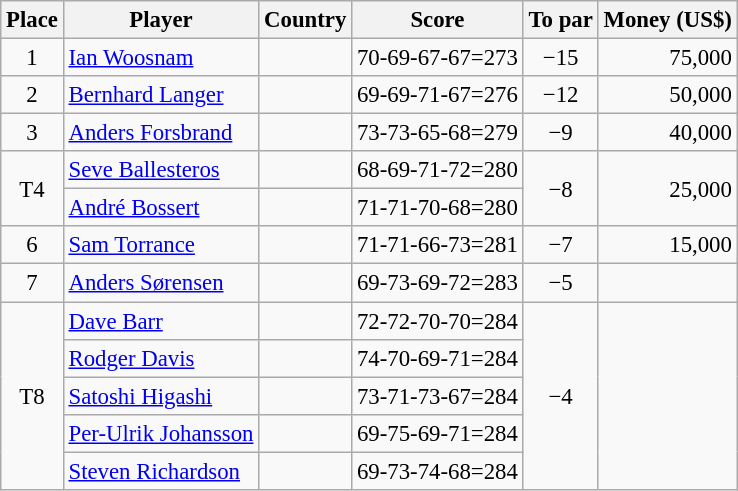<table class="wikitable" style="font-size:95%;">
<tr>
<th>Place</th>
<th>Player</th>
<th>Country</th>
<th>Score</th>
<th>To par</th>
<th>Money (US$)</th>
</tr>
<tr>
<td align=center>1</td>
<td><a href='#'>Ian Woosnam</a></td>
<td></td>
<td>70-69-67-67=273</td>
<td align=center>−15</td>
<td align=right>75,000</td>
</tr>
<tr>
<td align=center>2</td>
<td><a href='#'>Bernhard Langer</a></td>
<td></td>
<td>69-69-71-67=276</td>
<td align=center>−12</td>
<td align=right>50,000</td>
</tr>
<tr>
<td align=center>3</td>
<td><a href='#'>Anders Forsbrand</a></td>
<td></td>
<td>73-73-65-68=279</td>
<td align=center>−9</td>
<td align=right>40,000</td>
</tr>
<tr>
<td align=center rowspan=2>T4</td>
<td><a href='#'>Seve Ballesteros</a></td>
<td></td>
<td>68-69-71-72=280</td>
<td align=center rowspan=2>−8</td>
<td align=right rowspan=2>25,000</td>
</tr>
<tr>
<td><a href='#'>André Bossert</a></td>
<td></td>
<td>71-71-70-68=280</td>
</tr>
<tr>
<td align=center>6</td>
<td><a href='#'>Sam Torrance</a></td>
<td></td>
<td>71-71-66-73=281</td>
<td align=center>−7</td>
<td align="right">15,000</td>
</tr>
<tr>
<td align=center>7</td>
<td><a href='#'>Anders Sørensen</a></td>
<td></td>
<td>69-73-69-72=283</td>
<td align=center>−5</td>
<td align="right"></td>
</tr>
<tr>
<td rowspan=5 align=center>T8</td>
<td><a href='#'>Dave Barr</a></td>
<td></td>
<td>72-72-70-70=284</td>
<td rowspan=5 align=center>−4</td>
<td rowspan=5></td>
</tr>
<tr>
<td><a href='#'>Rodger Davis</a></td>
<td></td>
<td>74-70-69-71=284</td>
</tr>
<tr>
<td><a href='#'>Satoshi Higashi</a></td>
<td></td>
<td>73-71-73-67=284</td>
</tr>
<tr>
<td><a href='#'>Per-Ulrik Johansson</a></td>
<td></td>
<td>69-75-69-71=284</td>
</tr>
<tr>
<td><a href='#'>Steven Richardson</a></td>
<td></td>
<td>69-73-74-68=284</td>
</tr>
</table>
